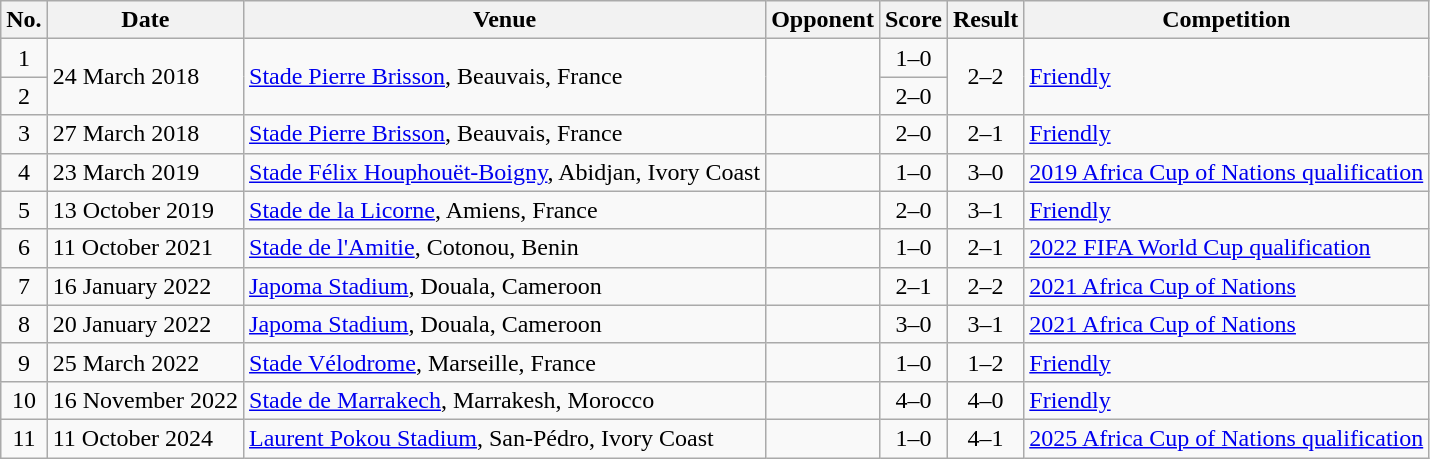<table class="wikitable sortable">
<tr>
<th scope="col">No.</th>
<th scope="col">Date</th>
<th scope="col">Venue</th>
<th scope="col">Opponent</th>
<th scope="col">Score</th>
<th scope="col">Result</th>
<th scope="col">Competition</th>
</tr>
<tr>
<td align="center">1</td>
<td rowspan="2">24 March 2018</td>
<td rowspan="2"><a href='#'>Stade Pierre Brisson</a>, Beauvais, France</td>
<td rowspan="2"></td>
<td align="center">1–0</td>
<td rowspan="2" style="text-align:center">2–2</td>
<td rowspan="2"><a href='#'>Friendly</a></td>
</tr>
<tr>
<td align="center">2</td>
<td align="center">2–0</td>
</tr>
<tr>
<td align="center">3</td>
<td>27 March 2018</td>
<td><a href='#'>Stade Pierre Brisson</a>, Beauvais, France</td>
<td></td>
<td align="center">2–0</td>
<td align="center">2–1</td>
<td><a href='#'>Friendly</a></td>
</tr>
<tr>
<td align="center">4</td>
<td>23 March 2019</td>
<td><a href='#'>Stade Félix Houphouët-Boigny</a>, Abidjan, Ivory Coast</td>
<td></td>
<td align="center">1–0</td>
<td align="center">3–0</td>
<td><a href='#'>2019 Africa Cup of Nations qualification</a></td>
</tr>
<tr>
<td align="center">5</td>
<td>13 October 2019</td>
<td><a href='#'>Stade de la Licorne</a>, Amiens, France</td>
<td></td>
<td align="center">2–0</td>
<td align="center">3–1</td>
<td><a href='#'>Friendly</a></td>
</tr>
<tr>
<td align="center">6</td>
<td>11 October 2021</td>
<td><a href='#'>Stade de l'Amitie</a>, Cotonou, Benin</td>
<td></td>
<td align="center">1–0</td>
<td align="center">2–1</td>
<td><a href='#'>2022 FIFA World Cup qualification</a></td>
</tr>
<tr>
<td align="center">7</td>
<td>16 January 2022</td>
<td><a href='#'>Japoma Stadium</a>, Douala, Cameroon</td>
<td></td>
<td align="center">2–1</td>
<td align="center">2–2</td>
<td><a href='#'>2021 Africa Cup of Nations</a></td>
</tr>
<tr>
<td align="center">8</td>
<td>20 January 2022</td>
<td><a href='#'>Japoma Stadium</a>, Douala, Cameroon</td>
<td></td>
<td align="center">3–0</td>
<td align="center">3–1</td>
<td><a href='#'>2021 Africa Cup of Nations</a></td>
</tr>
<tr>
<td align="center">9</td>
<td>25 March 2022</td>
<td><a href='#'>Stade Vélodrome</a>, Marseille, France</td>
<td></td>
<td align="center">1–0</td>
<td align="center">1–2</td>
<td><a href='#'>Friendly</a></td>
</tr>
<tr>
<td align="center">10</td>
<td>16 November 2022</td>
<td><a href='#'>Stade de Marrakech</a>, Marrakesh, Morocco</td>
<td></td>
<td align="center">4–0</td>
<td align="center">4–0</td>
<td><a href='#'>Friendly</a></td>
</tr>
<tr>
<td align="center">11</td>
<td>11 October 2024</td>
<td><a href='#'>Laurent Pokou Stadium</a>, San-Pédro, Ivory Coast</td>
<td></td>
<td align="center">1–0</td>
<td align="center">4–1</td>
<td><a href='#'>2025 Africa Cup of Nations qualification</a></td>
</tr>
</table>
